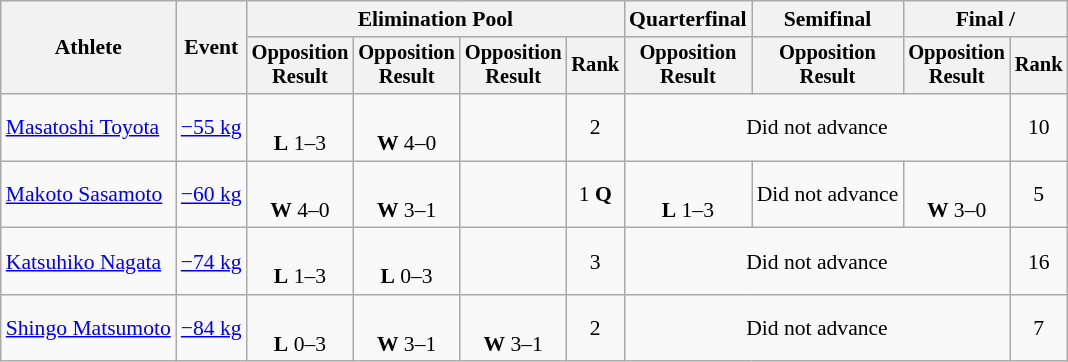<table class="wikitable" style="font-size:90%">
<tr>
<th rowspan="2">Athlete</th>
<th rowspan="2">Event</th>
<th colspan=4>Elimination Pool</th>
<th>Quarterfinal</th>
<th>Semifinal</th>
<th colspan=2>Final / </th>
</tr>
<tr style="font-size: 95%">
<th>Opposition<br>Result</th>
<th>Opposition<br>Result</th>
<th>Opposition<br>Result</th>
<th>Rank</th>
<th>Opposition<br>Result</th>
<th>Opposition<br>Result</th>
<th>Opposition<br>Result</th>
<th>Rank</th>
</tr>
<tr align=center>
<td align=left><a href='#'>Masatoshi Toyota</a></td>
<td align=left><a href='#'>−55 kg</a></td>
<td><br><strong>L</strong> 1–3 <sup></sup></td>
<td><br><strong>W</strong> 4–0 <sup></sup></td>
<td></td>
<td>2</td>
<td colspan=3>Did not advance</td>
<td>10</td>
</tr>
<tr align=center>
<td align=left><a href='#'>Makoto Sasamoto</a></td>
<td align=left><a href='#'>−60 kg</a></td>
<td><br><strong>W</strong> 4–0 <sup></sup></td>
<td><br><strong>W</strong> 3–1 <sup></sup></td>
<td></td>
<td>1 <strong>Q</strong></td>
<td><br><strong>L</strong> 1–3 <sup></sup></td>
<td>Did not advance</td>
<td><br><strong>W</strong> 3–0 <sup></sup></td>
<td>5</td>
</tr>
<tr align=center>
<td align=left><a href='#'>Katsuhiko Nagata</a></td>
<td align=left><a href='#'>−74 kg</a></td>
<td><br><strong>L</strong> 1–3 <sup></sup></td>
<td><br><strong>L</strong> 0–3 <sup></sup></td>
<td></td>
<td>3</td>
<td colspan=3>Did not advance</td>
<td>16</td>
</tr>
<tr align=center>
<td align=left><a href='#'>Shingo Matsumoto</a></td>
<td align=left><a href='#'>−84 kg</a></td>
<td><br><strong>L</strong> 0–3 <sup></sup></td>
<td><br><strong>W</strong> 3–1 <sup></sup></td>
<td><br><strong>W</strong> 3–1 <sup></sup></td>
<td>2</td>
<td colspan=3>Did not advance</td>
<td>7</td>
</tr>
</table>
